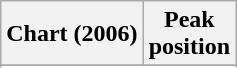<table class="wikitable sortable plainrowheaders" style="text-align:center">
<tr>
<th scope="col">Chart (2006)</th>
<th scope="col">Peak<br>position</th>
</tr>
<tr>
</tr>
<tr>
</tr>
<tr>
</tr>
<tr>
</tr>
</table>
